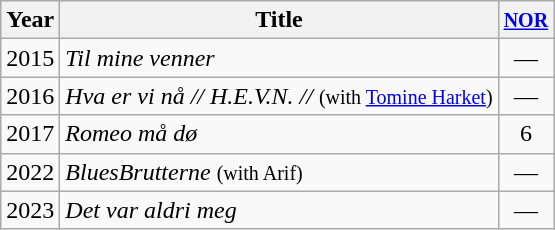<table class="wikitable sortable">
<tr>
<th>Year</th>
<th>Title</th>
<th><small><a href='#'>NOR</a></small></th>
</tr>
<tr>
<td>2015</td>
<td><em>Til mine venner</em></td>
<td align="center">—</td>
</tr>
<tr>
<td>2016</td>
<td><em>Hva er vi nå // H.E.V.N. //</em> <small>(with <a href='#'>Tomine Harket</a>)</small></td>
<td align="center">—</td>
</tr>
<tr>
<td>2017</td>
<td><em>Romeo må dø</em></td>
<td align="center">6</td>
</tr>
<tr>
<td>2022</td>
<td><em>BluesBrutterne</em> <small>(with Arif)</small></td>
<td align="center">—</td>
</tr>
<tr>
<td>2023</td>
<td><em>Det var aldri meg</em></td>
<td align="center">—</td>
</tr>
</table>
